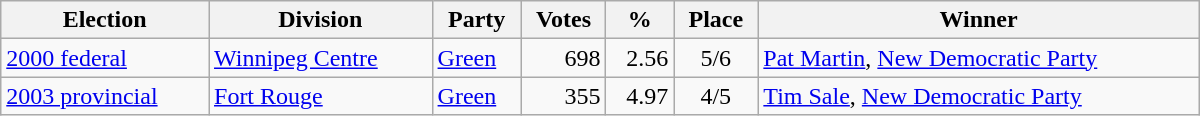<table class="wikitable" width="800">
<tr>
<th align="left">Election</th>
<th align="left">Division</th>
<th align="left">Party</th>
<th align="right">Votes</th>
<th align="right">%</th>
<th align="center">Place</th>
<th align="center">Winner</th>
</tr>
<tr>
<td align="left"><a href='#'>2000 federal</a></td>
<td align="left"><a href='#'>Winnipeg Centre</a></td>
<td align="left"><a href='#'>Green</a></td>
<td align="right">698</td>
<td align="right">2.56</td>
<td align="center">5/6</td>
<td align="left"><a href='#'>Pat Martin</a>, <a href='#'>New Democratic Party</a></td>
</tr>
<tr>
<td align="left"><a href='#'>2003 provincial</a></td>
<td align="left"><a href='#'>Fort Rouge</a></td>
<td align="left"><a href='#'>Green</a></td>
<td align="right">355</td>
<td align="right">4.97</td>
<td align="center">4/5</td>
<td align="left"><a href='#'>Tim Sale</a>, <a href='#'>New Democratic Party</a></td>
</tr>
</table>
